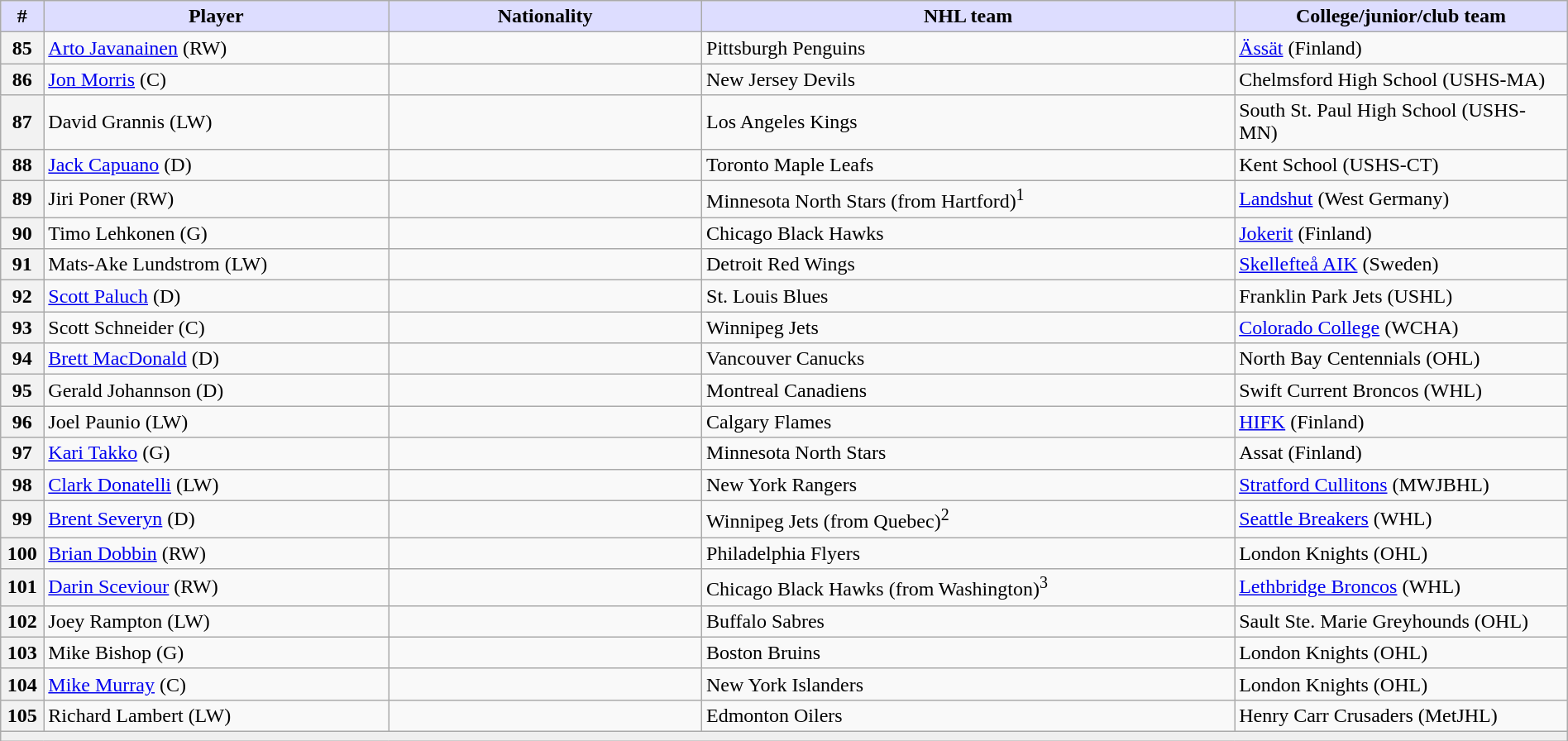<table class="wikitable" style="width: 100%">
<tr>
<th style="background:#ddf; width:2.75%;">#</th>
<th style="background:#ddf; width:22.0%;">Player</th>
<th style="background:#ddf; width:20.0%;">Nationality</th>
<th style="background:#ddf; width:34.0%;">NHL team</th>
<th style="background:#ddf; width:100.0%;">College/junior/club team</th>
</tr>
<tr>
<th>85</th>
<td><a href='#'>Arto Javanainen</a> (RW)</td>
<td></td>
<td>Pittsburgh Penguins</td>
<td><a href='#'>Ässät</a> (Finland)</td>
</tr>
<tr>
<th>86</th>
<td><a href='#'>Jon Morris</a> (C)</td>
<td></td>
<td>New Jersey Devils</td>
<td>Chelmsford High School (USHS-MA)</td>
</tr>
<tr>
<th>87</th>
<td>David Grannis (LW)</td>
<td></td>
<td>Los Angeles Kings</td>
<td>South St. Paul High School (USHS-MN)</td>
</tr>
<tr>
<th>88</th>
<td><a href='#'>Jack Capuano</a> (D)</td>
<td></td>
<td>Toronto Maple Leafs</td>
<td>Kent School (USHS-CT)</td>
</tr>
<tr>
<th>89</th>
<td>Jiri Poner (RW)</td>
<td></td>
<td>Minnesota North Stars (from Hartford)<sup>1</sup></td>
<td><a href='#'>Landshut</a> (West Germany)</td>
</tr>
<tr>
<th>90</th>
<td>Timo Lehkonen (G)</td>
<td></td>
<td>Chicago Black Hawks</td>
<td><a href='#'>Jokerit</a> (Finland)</td>
</tr>
<tr>
<th>91</th>
<td>Mats-Ake Lundstrom (LW)</td>
<td></td>
<td>Detroit Red Wings</td>
<td><a href='#'>Skellefteå AIK</a> (Sweden)</td>
</tr>
<tr>
<th>92</th>
<td><a href='#'>Scott Paluch</a> (D)</td>
<td></td>
<td>St. Louis Blues</td>
<td>Franklin Park Jets (USHL)</td>
</tr>
<tr>
<th>93</th>
<td>Scott Schneider (C)</td>
<td></td>
<td>Winnipeg Jets</td>
<td><a href='#'>Colorado College</a> (WCHA)</td>
</tr>
<tr>
<th>94</th>
<td><a href='#'>Brett MacDonald</a> (D)</td>
<td></td>
<td>Vancouver Canucks</td>
<td>North Bay Centennials (OHL)</td>
</tr>
<tr>
<th>95</th>
<td>Gerald Johannson (D)</td>
<td></td>
<td>Montreal Canadiens</td>
<td>Swift Current Broncos (WHL)</td>
</tr>
<tr>
<th>96</th>
<td>Joel Paunio (LW)</td>
<td></td>
<td>Calgary Flames</td>
<td><a href='#'>HIFK</a> (Finland)</td>
</tr>
<tr>
<th>97</th>
<td><a href='#'>Kari Takko</a> (G)</td>
<td></td>
<td>Minnesota North Stars</td>
<td>Assat (Finland)</td>
</tr>
<tr>
<th>98</th>
<td><a href='#'>Clark Donatelli</a> (LW)</td>
<td></td>
<td>New York Rangers</td>
<td><a href='#'>Stratford Cullitons</a> (MWJBHL)</td>
</tr>
<tr>
<th>99</th>
<td><a href='#'>Brent Severyn</a> (D)</td>
<td></td>
<td>Winnipeg Jets (from Quebec)<sup>2</sup></td>
<td><a href='#'>Seattle Breakers</a> (WHL)</td>
</tr>
<tr>
<th>100</th>
<td><a href='#'>Brian Dobbin</a> (RW)</td>
<td></td>
<td>Philadelphia Flyers</td>
<td>London Knights (OHL)</td>
</tr>
<tr>
<th>101</th>
<td><a href='#'>Darin Sceviour</a> (RW)</td>
<td></td>
<td>Chicago Black Hawks (from Washington)<sup>3</sup></td>
<td><a href='#'>Lethbridge Broncos</a> (WHL)</td>
</tr>
<tr>
<th>102</th>
<td>Joey Rampton (LW)</td>
<td></td>
<td>Buffalo Sabres</td>
<td>Sault Ste. Marie Greyhounds (OHL)</td>
</tr>
<tr>
<th>103</th>
<td>Mike Bishop (G)</td>
<td></td>
<td>Boston Bruins</td>
<td>London Knights (OHL)</td>
</tr>
<tr>
<th>104</th>
<td><a href='#'>Mike Murray</a> (C)</td>
<td></td>
<td>New York Islanders</td>
<td>London Knights (OHL)</td>
</tr>
<tr>
<th>105</th>
<td>Richard Lambert (LW)</td>
<td></td>
<td>Edmonton Oilers</td>
<td>Henry Carr Crusaders (MetJHL)</td>
</tr>
<tr>
<td align=center colspan="6" bgcolor="#efefef"></td>
</tr>
</table>
